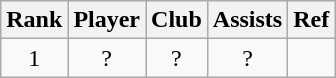<table class="wikitable" style="text-align:center">
<tr>
<th>Rank</th>
<th>Player</th>
<th>Club</th>
<th>Assists</th>
<th>Ref</th>
</tr>
<tr>
<td>1</td>
<td>?</td>
<td>?</td>
<td align=center>?</td>
<td></td>
</tr>
</table>
